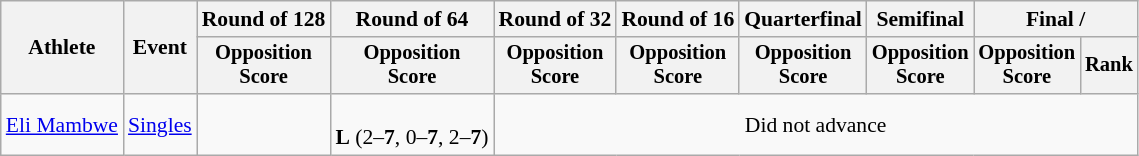<table class=wikitable style="font-size:90%">
<tr>
<th rowspan=2>Athlete</th>
<th rowspan=2>Event</th>
<th>Round of 128</th>
<th>Round of 64</th>
<th>Round of 32</th>
<th>Round of 16</th>
<th>Quarterfinal</th>
<th>Semifinal</th>
<th colspan=2>Final / </th>
</tr>
<tr style="font-size:95%">
<th>Opposition<br>Score</th>
<th>Opposition<br>Score</th>
<th>Opposition<br>Score</th>
<th>Opposition<br>Score</th>
<th>Opposition<br>Score</th>
<th>Opposition<br>Score</th>
<th>Opposition<br>Score</th>
<th>Rank</th>
</tr>
<tr align=center>
<td align=left><a href='#'>Eli Mambwe</a></td>
<td align=left><a href='#'>Singles</a></td>
<td></td>
<td><br><strong>L</strong> (2–<strong>7</strong>, 0–<strong>7</strong>, 2–<strong>7</strong>)</td>
<td colspan=6>Did not advance</td>
</tr>
</table>
